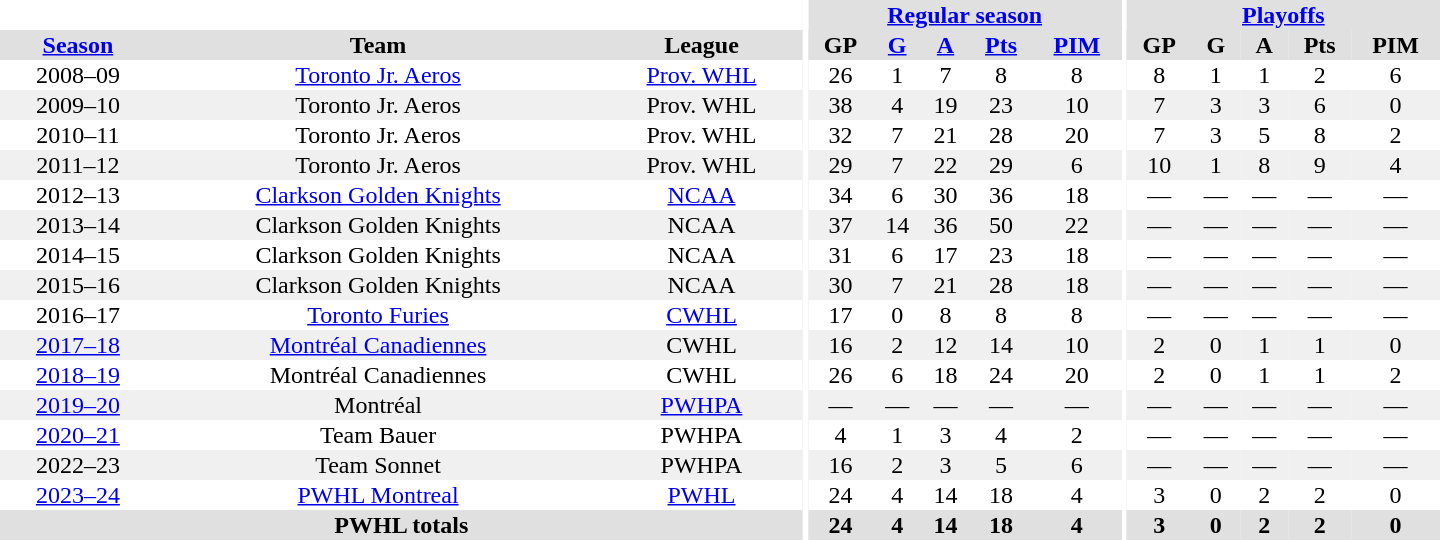<table border="0" cellpadding="1" cellspacing="0" style="text-align:center; width:60em">
<tr bgcolor="#e0e0e0">
<th colspan="3" bgcolor="#ffffff"></th>
<th rowspan="97" bgcolor="#ffffff"></th>
<th colspan="5"><a href='#'>Regular season</a></th>
<th rowspan="97" bgcolor="#ffffff"></th>
<th colspan="5"><a href='#'>Playoffs</a></th>
</tr>
<tr bgcolor="#e0e0e0">
<th><a href='#'>Season</a></th>
<th>Team</th>
<th>League</th>
<th>GP</th>
<th><a href='#'>G</a></th>
<th><a href='#'>A</a></th>
<th><a href='#'>Pts</a></th>
<th><a href='#'>PIM</a></th>
<th>GP</th>
<th>G</th>
<th>A</th>
<th>Pts</th>
<th>PIM</th>
</tr>
<tr>
<td>2008–09</td>
<td><a href='#'>Toronto Jr. Aeros</a></td>
<td><a href='#'>Prov. WHL</a></td>
<td>26</td>
<td>1</td>
<td>7</td>
<td>8</td>
<td>8</td>
<td>8</td>
<td>1</td>
<td>1</td>
<td>2</td>
<td>6</td>
</tr>
<tr bgcolor="f0f0f0">
<td>2009–10</td>
<td>Toronto Jr. Aeros</td>
<td>Prov. WHL</td>
<td>38</td>
<td>4</td>
<td>19</td>
<td>23</td>
<td>10</td>
<td>7</td>
<td>3</td>
<td>3</td>
<td>6</td>
<td>0</td>
</tr>
<tr>
<td>2010–11</td>
<td>Toronto Jr. Aeros</td>
<td>Prov. WHL</td>
<td>32</td>
<td>7</td>
<td>21</td>
<td>28</td>
<td>20</td>
<td>7</td>
<td>3</td>
<td>5</td>
<td>8</td>
<td>2</td>
</tr>
<tr bgcolor="#f0f0f0">
<td>2011–12</td>
<td>Toronto Jr. Aeros</td>
<td>Prov. WHL</td>
<td>29</td>
<td>7</td>
<td>22</td>
<td>29</td>
<td>6</td>
<td>10</td>
<td>1</td>
<td>8</td>
<td>9</td>
<td>4</td>
</tr>
<tr>
<td>2012–13</td>
<td><a href='#'>Clarkson Golden Knights</a></td>
<td><a href='#'>NCAA</a></td>
<td>34</td>
<td>6</td>
<td>30</td>
<td>36</td>
<td>18</td>
<td>—</td>
<td>—</td>
<td>—</td>
<td>—</td>
<td>—</td>
</tr>
<tr bgcolor="#f0f0f0">
<td>2013–14</td>
<td>Clarkson Golden Knights</td>
<td>NCAA</td>
<td>37</td>
<td>14</td>
<td>36</td>
<td>50</td>
<td>22</td>
<td>—</td>
<td>—</td>
<td>—</td>
<td>—</td>
<td>—</td>
</tr>
<tr>
<td>2014–15</td>
<td>Clarkson Golden Knights</td>
<td>NCAA</td>
<td>31</td>
<td>6</td>
<td>17</td>
<td>23</td>
<td>18</td>
<td>—</td>
<td>—</td>
<td>—</td>
<td>—</td>
<td>—</td>
</tr>
<tr bgcolor="#f0f0f0">
<td>2015–16</td>
<td>Clarkson Golden Knights</td>
<td>NCAA</td>
<td>30</td>
<td>7</td>
<td>21</td>
<td>28</td>
<td>18</td>
<td>—</td>
<td>—</td>
<td>—</td>
<td>—</td>
<td>—</td>
</tr>
<tr>
<td>2016–17</td>
<td><a href='#'>Toronto Furies</a></td>
<td><a href='#'>CWHL</a></td>
<td>17</td>
<td>0</td>
<td>8</td>
<td>8</td>
<td>8</td>
<td>—</td>
<td>—</td>
<td>—</td>
<td>—</td>
<td>—</td>
</tr>
<tr bgcolor="#f0f0f0">
<td><a href='#'>2017–18</a></td>
<td><a href='#'>Montréal Canadiennes</a></td>
<td>CWHL</td>
<td>16</td>
<td>2</td>
<td>12</td>
<td>14</td>
<td>10</td>
<td>2</td>
<td>0</td>
<td>1</td>
<td>1</td>
<td>0</td>
</tr>
<tr>
<td><a href='#'>2018–19</a></td>
<td>Montréal Canadiennes</td>
<td>CWHL</td>
<td>26</td>
<td>6</td>
<td>18</td>
<td>24</td>
<td>20</td>
<td>2</td>
<td>0</td>
<td>1</td>
<td>1</td>
<td>2</td>
</tr>
<tr bgcolor="#f0f0f0">
<td><a href='#'>2019–20</a></td>
<td>Montréal</td>
<td><a href='#'>PWHPA</a></td>
<td>—</td>
<td>—</td>
<td>—</td>
<td>—</td>
<td>—</td>
<td>—</td>
<td>—</td>
<td>—</td>
<td>—</td>
<td>—</td>
</tr>
<tr>
<td><a href='#'>2020–21</a></td>
<td>Team Bauer</td>
<td>PWHPA</td>
<td>4</td>
<td>1</td>
<td>3</td>
<td>4</td>
<td>2</td>
<td>—</td>
<td>—</td>
<td>—</td>
<td>—</td>
<td>—</td>
</tr>
<tr bgcolor="#f0f0f0">
<td>2022–23</td>
<td>Team Sonnet</td>
<td>PWHPA</td>
<td>16</td>
<td>2</td>
<td>3</td>
<td>5</td>
<td>6</td>
<td>—</td>
<td>—</td>
<td>—</td>
<td>—</td>
<td>—</td>
</tr>
<tr>
<td><a href='#'>2023–24</a></td>
<td><a href='#'>PWHL Montreal</a></td>
<td><a href='#'>PWHL</a></td>
<td>24</td>
<td>4</td>
<td>14</td>
<td>18</td>
<td>4</td>
<td>3</td>
<td>0</td>
<td>2</td>
<td>2</td>
<td>0</td>
</tr>
<tr bgcolor="#e0e0e0">
<th colspan="3">PWHL totals</th>
<th>24</th>
<th>4</th>
<th>14</th>
<th>18</th>
<th>4</th>
<th>3</th>
<th>0</th>
<th>2</th>
<th>2</th>
<th>0</th>
</tr>
</table>
